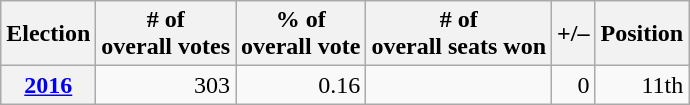<table class="wikitable" style="text-align: right;">
<tr>
<th>Election</th>
<th># of<br>overall votes</th>
<th>% of<br>overall vote</th>
<th># of<br>overall seats won</th>
<th>+/–</th>
<th>Position</th>
</tr>
<tr>
<th><a href='#'>2016</a></th>
<td> 303</td>
<td> 0.16</td>
<td></td>
<td> 0</td>
<td> 11th</td>
</tr>
</table>
